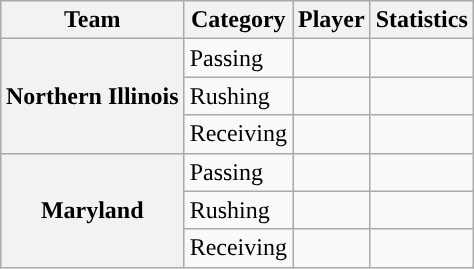<table class="wikitable" style="float:right">
<tr>
<th>Team</th>
<th>Category</th>
<th>Player</th>
<th>Statistics</th>
</tr>
<tr>
<th rowspan=3>Northern Illinois</th>
<td>Passing</td>
<td></td>
<td></td>
</tr>
<tr>
<td>Rushing</td>
<td></td>
<td></td>
</tr>
<tr>
<td>Receiving</td>
<td></td>
<td></td>
</tr>
<tr>
<th rowspan=3>Maryland</th>
<td>Passing</td>
<td></td>
<td></td>
</tr>
<tr>
<td>Rushing</td>
<td></td>
<td></td>
</tr>
<tr>
<td>Receiving</td>
<td></td>
<td></td>
</tr>
</table>
